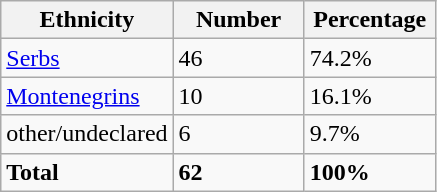<table class="wikitable">
<tr>
<th width="100px">Ethnicity</th>
<th width="80px">Number</th>
<th width="80px">Percentage</th>
</tr>
<tr>
<td><a href='#'>Serbs</a></td>
<td>46</td>
<td>74.2%</td>
</tr>
<tr>
<td><a href='#'>Montenegrins</a></td>
<td>10</td>
<td>16.1%</td>
</tr>
<tr>
<td>other/undeclared</td>
<td>6</td>
<td>9.7%</td>
</tr>
<tr>
<td><strong>Total</strong></td>
<td><strong>62</strong></td>
<td><strong>100%</strong></td>
</tr>
</table>
